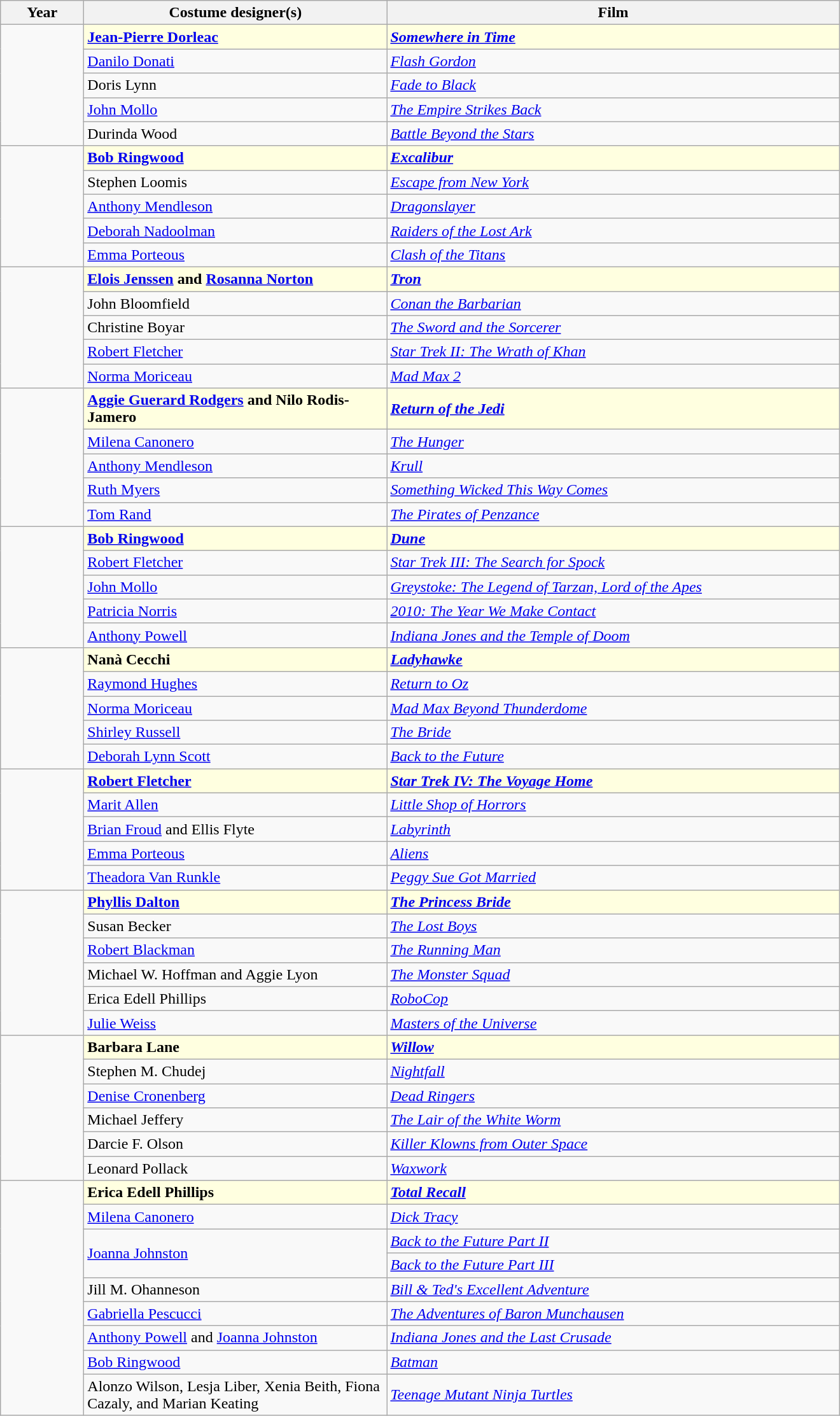<table class="wikitable" width="880px" border="1" cellpadding="5" cellspacing="0" align="centre">
<tr>
<th width="80px">Year</th>
<th width="310px">Costume designer(s)</th>
<th>Film</th>
</tr>
<tr>
<td rowspan=5></td>
<td style="background:lightyellow"><strong><a href='#'>Jean-Pierre Dorleac</a></strong></td>
<td style="background:lightyellow"><strong><em><a href='#'>Somewhere in Time</a></em></strong></td>
</tr>
<tr>
<td><a href='#'>Danilo Donati</a></td>
<td><em><a href='#'>Flash Gordon</a></em></td>
</tr>
<tr>
<td>Doris Lynn</td>
<td><em><a href='#'>Fade to Black</a></em></td>
</tr>
<tr>
<td><a href='#'>John Mollo</a></td>
<td><em><a href='#'>The Empire Strikes Back</a></em></td>
</tr>
<tr>
<td>Durinda Wood</td>
<td><em><a href='#'>Battle Beyond the Stars</a></em></td>
</tr>
<tr>
<td rowspan=5></td>
<td style="background:lightyellow"><strong><a href='#'>Bob Ringwood</a></strong></td>
<td style="background:lightyellow"><strong><em><a href='#'>Excalibur</a></em></strong></td>
</tr>
<tr>
<td>Stephen Loomis</td>
<td><em><a href='#'>Escape from New York</a></em></td>
</tr>
<tr>
<td><a href='#'>Anthony Mendleson</a></td>
<td><em><a href='#'>Dragonslayer</a></em></td>
</tr>
<tr>
<td><a href='#'>Deborah Nadoolman</a></td>
<td><em><a href='#'>Raiders of the Lost Ark</a></em></td>
</tr>
<tr>
<td><a href='#'>Emma Porteous</a></td>
<td><em><a href='#'>Clash of the Titans</a></em></td>
</tr>
<tr>
<td rowspan=5></td>
<td style="background:lightyellow"><strong><a href='#'>Elois Jenssen</a> and <a href='#'>Rosanna Norton</a></strong></td>
<td style="background:lightyellow"><strong><em><a href='#'>Tron</a></em></strong></td>
</tr>
<tr>
<td>John Bloomfield</td>
<td><em><a href='#'>Conan the Barbarian</a></em></td>
</tr>
<tr>
<td>Christine Boyar</td>
<td><em><a href='#'>The Sword and the Sorcerer</a></em></td>
</tr>
<tr>
<td><a href='#'>Robert Fletcher</a></td>
<td><em><a href='#'>Star Trek II: The Wrath of Khan</a></em></td>
</tr>
<tr>
<td><a href='#'>Norma Moriceau</a></td>
<td><em><a href='#'>Mad Max 2</a></em></td>
</tr>
<tr>
<td rowspan=5></td>
<td style="background:lightyellow"><strong><a href='#'>Aggie Guerard Rodgers</a> and Nilo Rodis-Jamero</strong></td>
<td style="background:lightyellow"><strong><em><a href='#'>Return of the Jedi</a></em></strong></td>
</tr>
<tr>
<td><a href='#'>Milena Canonero</a></td>
<td><em><a href='#'>The Hunger</a></em></td>
</tr>
<tr>
<td><a href='#'>Anthony Mendleson</a></td>
<td><em><a href='#'>Krull</a></em></td>
</tr>
<tr>
<td><a href='#'>Ruth Myers</a></td>
<td><em><a href='#'>Something Wicked This Way Comes</a></em></td>
</tr>
<tr>
<td><a href='#'>Tom Rand</a></td>
<td><em><a href='#'>The Pirates of Penzance</a></em></td>
</tr>
<tr>
<td rowspan=5></td>
<td style="background:lightyellow"><strong><a href='#'>Bob Ringwood</a></strong></td>
<td style="background:lightyellow"><strong><em><a href='#'>Dune</a></em></strong></td>
</tr>
<tr>
<td><a href='#'>Robert Fletcher</a></td>
<td><em><a href='#'>Star Trek III: The Search for Spock</a></em></td>
</tr>
<tr>
<td><a href='#'>John Mollo</a></td>
<td><em><a href='#'>Greystoke: The Legend of Tarzan, Lord of the Apes</a></em></td>
</tr>
<tr>
<td><a href='#'>Patricia Norris</a></td>
<td><em><a href='#'>2010: The Year We Make Contact</a></em></td>
</tr>
<tr>
<td><a href='#'>Anthony Powell</a></td>
<td><em><a href='#'>Indiana Jones and the Temple of Doom</a></em></td>
</tr>
<tr>
<td rowspan=5></td>
<td style="background:lightyellow"><strong>Nanà Cecchi</strong></td>
<td style="background:lightyellow"><strong><em><a href='#'>Ladyhawke</a></em></strong></td>
</tr>
<tr>
<td><a href='#'>Raymond Hughes</a></td>
<td><em><a href='#'>Return to Oz</a></em></td>
</tr>
<tr>
<td><a href='#'>Norma Moriceau</a></td>
<td><em><a href='#'>Mad Max Beyond Thunderdome</a></em></td>
</tr>
<tr>
<td><a href='#'>Shirley Russell</a></td>
<td><em><a href='#'>The Bride</a></em></td>
</tr>
<tr>
<td><a href='#'>Deborah Lynn Scott</a></td>
<td><em><a href='#'>Back to the Future</a></em></td>
</tr>
<tr>
<td rowspan=5></td>
<td style="background:lightyellow"><strong><a href='#'>Robert Fletcher</a></strong></td>
<td style="background:lightyellow"><strong><em><a href='#'>Star Trek IV: The Voyage Home</a></em></strong></td>
</tr>
<tr>
<td><a href='#'>Marit Allen</a></td>
<td><em><a href='#'>Little Shop of Horrors</a></em></td>
</tr>
<tr>
<td><a href='#'>Brian Froud</a> and Ellis Flyte</td>
<td><em><a href='#'>Labyrinth</a></em></td>
</tr>
<tr>
<td><a href='#'>Emma Porteous</a></td>
<td><em><a href='#'>Aliens</a></em></td>
</tr>
<tr>
<td><a href='#'>Theadora Van Runkle</a></td>
<td><em><a href='#'>Peggy Sue Got Married</a></em></td>
</tr>
<tr>
<td rowspan=6></td>
<td style="background:lightyellow"><strong><a href='#'>Phyllis Dalton</a></strong></td>
<td style="background:lightyellow"><strong><em><a href='#'>The Princess Bride</a></em></strong></td>
</tr>
<tr>
<td>Susan Becker</td>
<td><em><a href='#'>The Lost Boys</a></em></td>
</tr>
<tr>
<td><a href='#'>Robert Blackman</a></td>
<td><em><a href='#'>The Running Man</a></em></td>
</tr>
<tr>
<td>Michael W. Hoffman and Aggie Lyon</td>
<td><em><a href='#'>The Monster Squad</a></em></td>
</tr>
<tr>
<td>Erica Edell Phillips</td>
<td><em><a href='#'>RoboCop</a></em></td>
</tr>
<tr>
<td><a href='#'>Julie Weiss</a></td>
<td><em><a href='#'>Masters of the Universe</a></em></td>
</tr>
<tr>
<td rowspan=6></td>
<td style="background:lightyellow"><strong>Barbara Lane</strong></td>
<td style="background:lightyellow"><strong><em><a href='#'>Willow</a></em></strong></td>
</tr>
<tr>
<td>Stephen M. Chudej</td>
<td><em><a href='#'>Nightfall</a></em></td>
</tr>
<tr>
<td><a href='#'>Denise Cronenberg</a></td>
<td><em><a href='#'>Dead Ringers</a></em></td>
</tr>
<tr>
<td>Michael Jeffery</td>
<td><em><a href='#'>The Lair of the White Worm</a></em></td>
</tr>
<tr>
<td>Darcie F. Olson</td>
<td><em><a href='#'>Killer Klowns from Outer Space</a></em></td>
</tr>
<tr>
<td>Leonard Pollack</td>
<td><em><a href='#'>Waxwork</a></em></td>
</tr>
<tr>
<td rowspan=9></td>
<td style="background:lightyellow"><strong>Erica Edell Phillips</strong></td>
<td style="background:lightyellow"><strong><em><a href='#'>Total Recall</a></em></strong></td>
</tr>
<tr>
<td><a href='#'>Milena Canonero</a></td>
<td><em><a href='#'>Dick Tracy</a></em></td>
</tr>
<tr>
<td rowspan=2><a href='#'>Joanna Johnston</a></td>
<td><em><a href='#'>Back to the Future Part II</a></em></td>
</tr>
<tr>
<td><em><a href='#'>Back to the Future Part III</a></em></td>
</tr>
<tr>
<td>Jill M. Ohanneson</td>
<td><em><a href='#'>Bill & Ted's Excellent Adventure</a></em></td>
</tr>
<tr>
<td><a href='#'>Gabriella Pescucci</a></td>
<td><em><a href='#'>The Adventures of Baron Munchausen</a></em></td>
</tr>
<tr>
<td><a href='#'>Anthony Powell</a> and <a href='#'>Joanna Johnston</a></td>
<td><em><a href='#'>Indiana Jones and the Last Crusade</a></em></td>
</tr>
<tr>
<td><a href='#'>Bob Ringwood</a></td>
<td><em><a href='#'>Batman</a></em></td>
</tr>
<tr>
<td>Alonzo Wilson, Lesja Liber, Xenia Beith, Fiona Cazaly, and Marian Keating</td>
<td><em><a href='#'>Teenage Mutant Ninja Turtles</a></em></td>
</tr>
</table>
